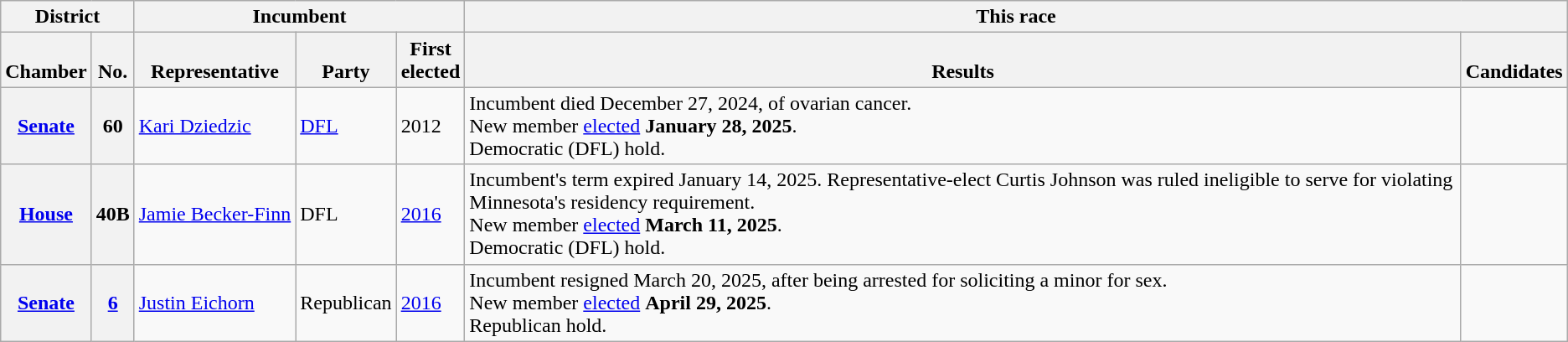<table class="wikitable sortable">
<tr valign=bottom>
<th colspan="2">District</th>
<th colspan="3">Incumbent</th>
<th colspan="2">This race</th>
</tr>
<tr valign=bottom>
<th>Chamber</th>
<th>No.</th>
<th>Representative</th>
<th>Party</th>
<th>First<br>elected</th>
<th>Results</th>
<th>Candidates</th>
</tr>
<tr>
<th><a href='#'>Senate</a></th>
<th>60</th>
<td><a href='#'>Kari Dziedzic</a></td>
<td><a href='#'>DFL</a></td>
<td>2012<br></td>
<td>Incumbent died December 27, 2024, of ovarian cancer.<br>New member <a href='#'>elected</a> <strong>January 28, 2025</strong>.<br>Democratic (DFL) hold.</td>
<td nowrap></td>
</tr>
<tr>
<th><a href='#'>House</a></th>
<th>40B</th>
<td nowrap><a href='#'>Jamie Becker-Finn</a></td>
<td>DFL</td>
<td><a href='#'>2016</a></td>
<td>Incumbent's term expired January 14, 2025. Representative-elect Curtis Johnson was ruled ineligible to serve for violating Minnesota's residency requirement.<br>New member <a href='#'>elected</a> <strong>March 11, 2025</strong>.<br>Democratic (DFL) hold.</td>
<td nowrap></td>
</tr>
<tr>
<th><a href='#'>Senate</a></th>
<th><a href='#'>6</a></th>
<td><a href='#'>Justin Eichorn</a></td>
<td>Republican</td>
<td><a href='#'>2016</a></td>
<td>Incumbent resigned March 20, 2025, after being arrested for soliciting a minor for sex.<br>New member <a href='#'>elected</a> <strong>April 29, 2025</strong>.<br>Republican hold.</td>
<td nowrap></td>
</tr>
</table>
